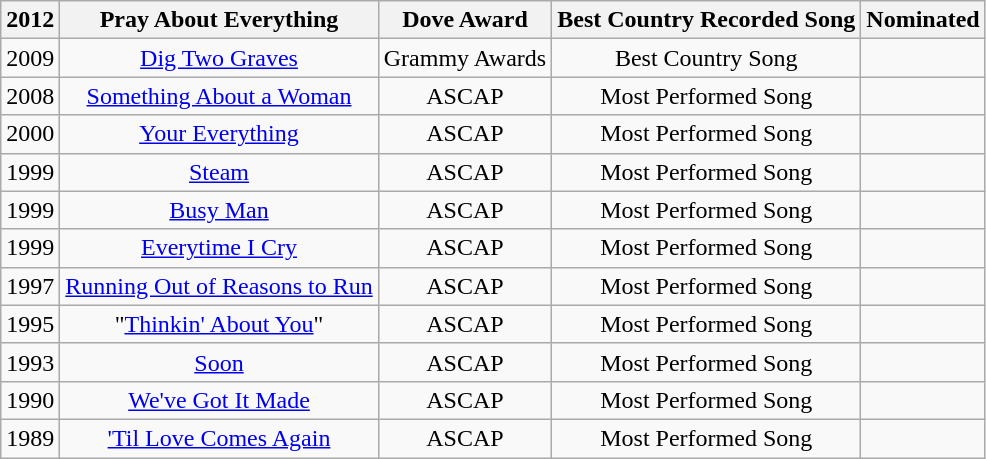<table class="wikitable" style="text-align:center">
<tr>
<th>2012</th>
<th>Pray About Everything</th>
<th>Dove Award</th>
<th>Best Country Recorded Song</th>
<th>Nominated</th>
</tr>
<tr>
<td>2009</td>
<td><a href='#'>Dig Two Graves</a></td>
<td>Grammy Awards</td>
<td>Best Country Song</td>
<td></td>
</tr>
<tr>
<td>2008</td>
<td><a href='#'>Something About a Woman</a></td>
<td>ASCAP</td>
<td>Most Performed Song</td>
<td></td>
</tr>
<tr>
<td>2000</td>
<td><a href='#'>Your Everything</a></td>
<td>ASCAP</td>
<td>Most Performed Song</td>
<td></td>
</tr>
<tr>
<td>1999</td>
<td><a href='#'>Steam</a></td>
<td>ASCAP</td>
<td>Most Performed Song</td>
<td></td>
</tr>
<tr>
<td>1999</td>
<td><a href='#'>Busy Man</a></td>
<td>ASCAP</td>
<td>Most Performed Song</td>
<td></td>
</tr>
<tr>
<td>1999</td>
<td><a href='#'>Everytime I Cry</a></td>
<td>ASCAP</td>
<td>Most Performed Song</td>
<td></td>
</tr>
<tr>
<td>1997</td>
<td><a href='#'>Running Out of Reasons to Run</a></td>
<td>ASCAP</td>
<td>Most Performed Song</td>
<td></td>
</tr>
<tr>
<td>1995</td>
<td>"<a href='#'>Thinkin' About You</a>"</td>
<td>ASCAP</td>
<td>Most Performed Song</td>
<td></td>
</tr>
<tr>
<td>1993</td>
<td><a href='#'>Soon</a></td>
<td>ASCAP</td>
<td>Most Performed Song</td>
<td></td>
</tr>
<tr>
<td>1990</td>
<td><a href='#'>We've Got It Made</a></td>
<td>ASCAP</td>
<td>Most Performed Song</td>
<td></td>
</tr>
<tr>
<td>1989</td>
<td><a href='#'>'Til Love Comes Again</a></td>
<td>ASCAP</td>
<td>Most Performed Song</td>
<td></td>
</tr>
</table>
